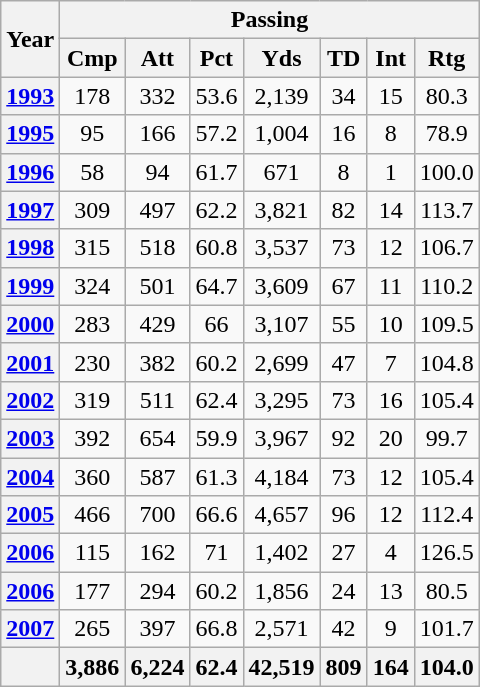<table class="wikitable" style="text-align: center;">
<tr>
<th rowspan="2">Year</th>
<th colspan="7">Passing</th>
</tr>
<tr>
<th>Cmp</th>
<th>Att</th>
<th>Pct</th>
<th>Yds</th>
<th>TD</th>
<th>Int</th>
<th>Rtg</th>
</tr>
<tr>
<th><a href='#'>1993</a></th>
<td>178</td>
<td>332</td>
<td>53.6</td>
<td>2,139</td>
<td>34</td>
<td>15</td>
<td>80.3</td>
</tr>
<tr>
<th><a href='#'>1995</a></th>
<td>95</td>
<td>166</td>
<td>57.2</td>
<td>1,004</td>
<td>16</td>
<td>8</td>
<td>78.9</td>
</tr>
<tr>
<th><a href='#'>1996</a></th>
<td>58</td>
<td>94</td>
<td>61.7</td>
<td>671</td>
<td>8</td>
<td>1</td>
<td>100.0</td>
</tr>
<tr>
<th><a href='#'>1997</a></th>
<td>309</td>
<td>497</td>
<td>62.2</td>
<td>3,821</td>
<td>82</td>
<td>14</td>
<td>113.7</td>
</tr>
<tr>
<th><a href='#'>1998</a></th>
<td>315</td>
<td>518</td>
<td>60.8</td>
<td>3,537</td>
<td>73</td>
<td>12</td>
<td>106.7</td>
</tr>
<tr>
<th><a href='#'>1999</a></th>
<td>324</td>
<td>501</td>
<td>64.7</td>
<td>3,609</td>
<td>67</td>
<td>11</td>
<td>110.2</td>
</tr>
<tr>
<th><a href='#'>2000</a></th>
<td>283</td>
<td>429</td>
<td>66</td>
<td>3,107</td>
<td>55</td>
<td>10</td>
<td>109.5</td>
</tr>
<tr>
<th><a href='#'>2001</a></th>
<td>230</td>
<td>382</td>
<td>60.2</td>
<td>2,699</td>
<td>47</td>
<td>7</td>
<td>104.8</td>
</tr>
<tr>
<th><a href='#'>2002</a></th>
<td>319</td>
<td>511</td>
<td>62.4</td>
<td>3,295</td>
<td>73</td>
<td>16</td>
<td>105.4</td>
</tr>
<tr>
<th><a href='#'>2003</a></th>
<td>392</td>
<td>654</td>
<td>59.9</td>
<td>3,967</td>
<td>92</td>
<td>20</td>
<td>99.7</td>
</tr>
<tr>
<th><a href='#'>2004</a></th>
<td>360</td>
<td>587</td>
<td>61.3</td>
<td>4,184</td>
<td>73</td>
<td>12</td>
<td>105.4</td>
</tr>
<tr>
<th><a href='#'>2005</a></th>
<td>466</td>
<td>700</td>
<td>66.6</td>
<td>4,657</td>
<td>96</td>
<td>12</td>
<td>112.4</td>
</tr>
<tr>
<th><a href='#'>2006</a></th>
<td>115</td>
<td>162</td>
<td>71</td>
<td>1,402</td>
<td>27</td>
<td>4</td>
<td>126.5</td>
</tr>
<tr>
<th><a href='#'>2006</a></th>
<td>177</td>
<td>294</td>
<td>60.2</td>
<td>1,856</td>
<td>24</td>
<td>13</td>
<td>80.5</td>
</tr>
<tr>
<th><a href='#'>2007</a></th>
<td>265</td>
<td>397</td>
<td>66.8</td>
<td>2,571</td>
<td>42</td>
<td>9</td>
<td>101.7</td>
</tr>
<tr>
<th></th>
<th>3,886</th>
<th>6,224</th>
<th>62.4</th>
<th>42,519</th>
<th>809</th>
<th>164</th>
<th>104.0</th>
</tr>
</table>
